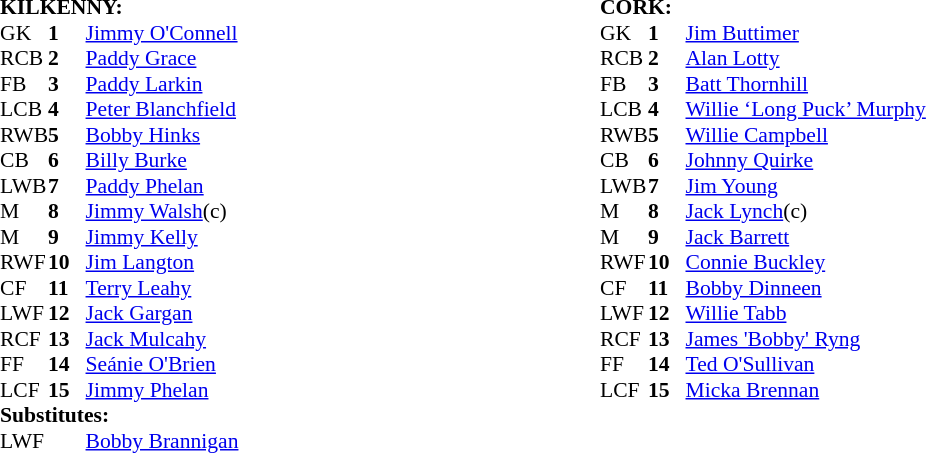<table width="100%">
<tr>
<td valign="top" width="50%"><br><table style="font-size: 90%" cellspacing="0" cellpadding="0" align=center>
<tr>
<td colspan="4"><strong>KILKENNY:</strong></td>
</tr>
<tr>
<th width="25"></th>
<th width="25"></th>
</tr>
<tr>
<td>GK</td>
<td><strong>1</strong></td>
<td><a href='#'>Jimmy O'Connell</a></td>
</tr>
<tr>
<td>RCB</td>
<td><strong>2</strong></td>
<td><a href='#'>Paddy Grace</a></td>
</tr>
<tr>
<td>FB</td>
<td><strong>3</strong></td>
<td><a href='#'>Paddy Larkin</a></td>
</tr>
<tr>
<td>LCB</td>
<td><strong>4</strong></td>
<td><a href='#'>Peter Blanchfield</a></td>
</tr>
<tr>
<td>RWB</td>
<td><strong>5</strong></td>
<td><a href='#'>Bobby Hinks</a></td>
</tr>
<tr>
<td>CB</td>
<td><strong>6</strong></td>
<td><a href='#'>Billy Burke</a></td>
</tr>
<tr>
<td>LWB</td>
<td><strong>7</strong></td>
<td><a href='#'>Paddy Phelan</a></td>
</tr>
<tr>
<td>M</td>
<td><strong>8</strong></td>
<td><a href='#'>Jimmy Walsh</a>(c)</td>
</tr>
<tr>
<td>M</td>
<td><strong>9</strong></td>
<td><a href='#'>Jimmy Kelly</a></td>
</tr>
<tr>
<td>RWF</td>
<td><strong>10</strong></td>
<td><a href='#'>Jim Langton</a></td>
</tr>
<tr>
<td>CF</td>
<td><strong>11</strong></td>
<td><a href='#'>Terry Leahy</a></td>
</tr>
<tr>
<td>LWF</td>
<td><strong>12</strong></td>
<td><a href='#'>Jack Gargan</a></td>
</tr>
<tr>
<td>RCF</td>
<td><strong>13</strong></td>
<td><a href='#'>Jack Mulcahy</a></td>
</tr>
<tr>
<td>FF</td>
<td><strong>14</strong></td>
<td><a href='#'>Seánie O'Brien</a></td>
</tr>
<tr>
<td>LCF</td>
<td><strong>15</strong></td>
<td><a href='#'>Jimmy Phelan</a></td>
</tr>
<tr>
<td colspan=4><strong>Substitutes:</strong></td>
</tr>
<tr>
<td>LWF</td>
<td></td>
<td><a href='#'>Bobby Brannigan</a></td>
</tr>
</table>
</td>
<td valign="top"></td>
<td valign="top" width="50%"><br><table style="font-size: 90%" cellspacing="0" cellpadding="0">
<tr>
<td colspan="4"><strong>CORK:</strong></td>
</tr>
<tr>
<th width="25"></th>
<th width="25"></th>
</tr>
<tr>
<td>GK</td>
<td><strong>1</strong></td>
<td><a href='#'>Jim Buttimer</a></td>
</tr>
<tr>
<td>RCB</td>
<td><strong>2</strong></td>
<td><a href='#'>Alan Lotty</a></td>
</tr>
<tr>
<td>FB</td>
<td><strong>3</strong></td>
<td><a href='#'>Batt Thornhill</a></td>
</tr>
<tr>
<td>LCB</td>
<td><strong>4</strong></td>
<td><a href='#'>Willie ‘Long Puck’ Murphy</a></td>
</tr>
<tr>
<td>RWB</td>
<td><strong>5</strong></td>
<td><a href='#'>Willie Campbell</a></td>
</tr>
<tr>
<td>CB</td>
<td><strong>6</strong></td>
<td><a href='#'>Johnny Quirke</a></td>
</tr>
<tr>
<td>LWB</td>
<td><strong>7</strong></td>
<td><a href='#'>Jim Young</a></td>
</tr>
<tr>
<td>M</td>
<td><strong>8</strong></td>
<td><a href='#'>Jack Lynch</a>(c)</td>
</tr>
<tr>
<td>M</td>
<td><strong>9</strong></td>
<td><a href='#'>Jack Barrett</a></td>
</tr>
<tr>
<td>RWF</td>
<td><strong>10</strong></td>
<td><a href='#'>Connie Buckley</a></td>
</tr>
<tr>
<td>CF</td>
<td><strong>11</strong></td>
<td><a href='#'>Bobby Dinneen</a></td>
</tr>
<tr>
<td>LWF</td>
<td><strong>12</strong></td>
<td><a href='#'>Willie Tabb</a></td>
</tr>
<tr>
<td>RCF</td>
<td><strong>13</strong></td>
<td><a href='#'>James 'Bobby' Ryng</a></td>
</tr>
<tr>
<td>FF</td>
<td><strong>14</strong></td>
<td><a href='#'>Ted O'Sullivan</a></td>
</tr>
<tr>
<td>LCF</td>
<td><strong>15</strong></td>
<td><a href='#'>Micka Brennan</a></td>
</tr>
</table>
</td>
</tr>
</table>
